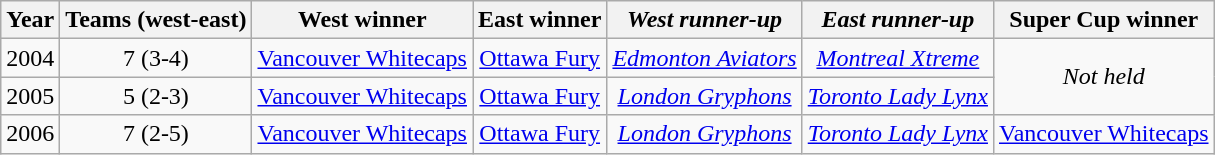<table class="wikitable" style="text-align: center;">
<tr>
<th>Year</th>
<th>Teams (west-east)</th>
<th>West winner</th>
<th>East winner</th>
<th><em>West runner-up</em></th>
<th><em>East runner-up</em></th>
<th>Super Cup winner</th>
</tr>
<tr>
<td>2004</td>
<td>7 (3-4)</td>
<td><a href='#'>Vancouver Whitecaps</a></td>
<td><a href='#'>Ottawa Fury</a></td>
<td><em><a href='#'>Edmonton Aviators</a></em></td>
<td><em><a href='#'>Montreal Xtreme</a></em></td>
<td rowspan="2"><em>Not held</em></td>
</tr>
<tr>
<td>2005</td>
<td>5 (2-3)</td>
<td><a href='#'>Vancouver Whitecaps</a></td>
<td><a href='#'>Ottawa Fury</a></td>
<td><em><a href='#'>London Gryphons</a></em></td>
<td><em><a href='#'>Toronto Lady Lynx</a></em></td>
</tr>
<tr>
<td>2006</td>
<td>7 (2-5)</td>
<td><a href='#'>Vancouver Whitecaps</a></td>
<td><a href='#'>Ottawa Fury</a></td>
<td><em><a href='#'>London Gryphons</a></em></td>
<td><em><a href='#'>Toronto Lady Lynx</a></em></td>
<td><a href='#'>Vancouver Whitecaps</a></td>
</tr>
</table>
